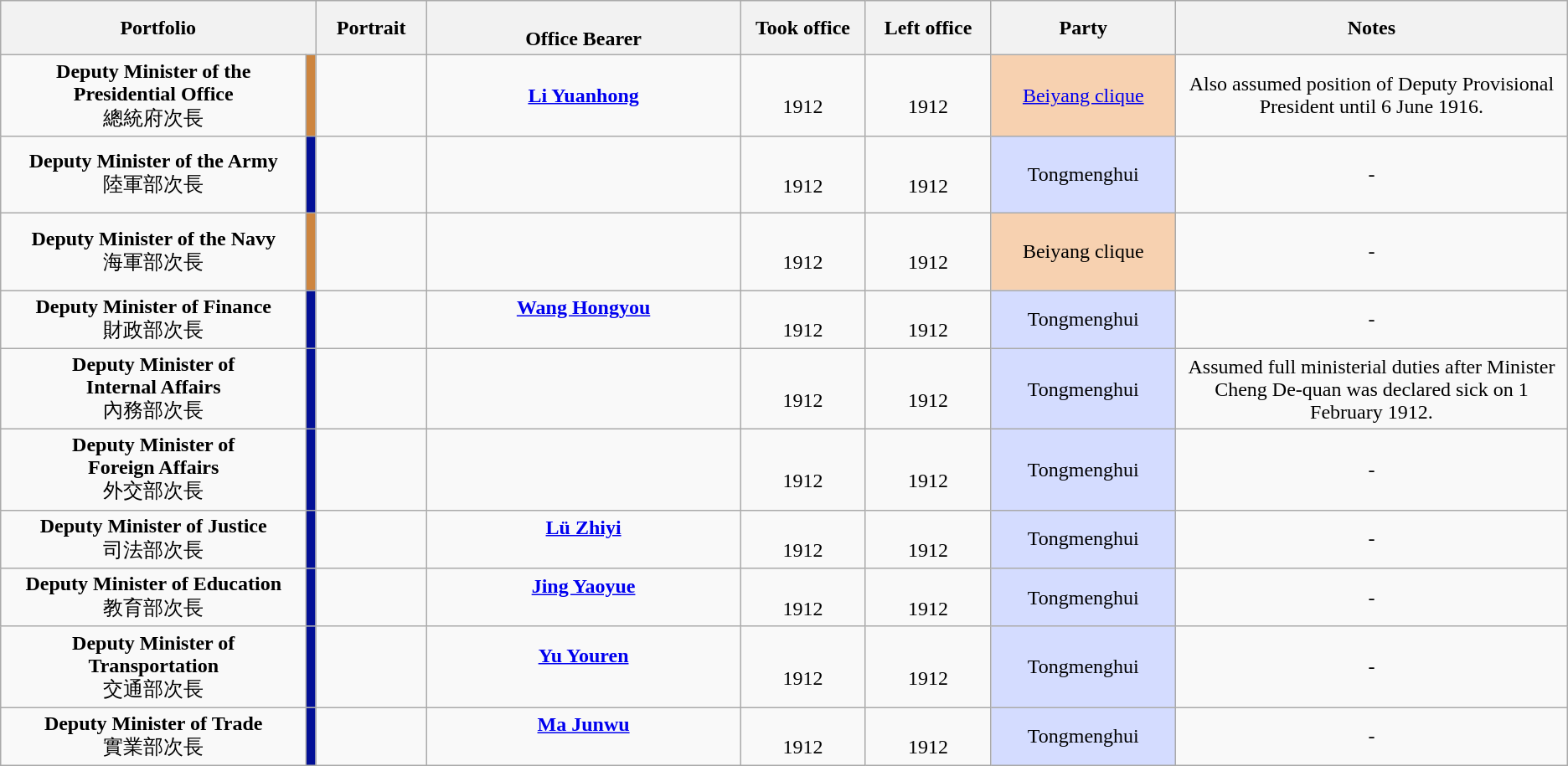<table class="wikitable" style="text-align:center;">
<tr>
<th colspan="2" style="white-space:nowrap" width="20%">Portfolio</th>
<th>Portrait</th>
<th width="20%"><br>Office Bearer<br></th>
<th width="8%">Took office</th>
<th width="8%">Left office</th>
<th>Party</th>
<th width="25%">Notes</th>
</tr>
<tr>
<td><strong>Deputy Minister of the Presidential Office</strong><br>總統府次長</td>
<td bgcolor="#CD853F"></td>
<td></td>
<td><br><strong><a href='#'>Li Yuanhong</a></strong><br><br></td>
<td><br>1912</td>
<td><br>1912</td>
<td bgcolor="#f7d1b0"><a href='#'>Beiyang clique</a></td>
<td>Also assumed position of Deputy Provisional President until 6 June 1916.</td>
</tr>
<tr>
<td><strong>Deputy Minister of the Army</strong><br>陸軍部次長</td>
<td bgcolor="#031096"></td>
<td></td>
<td><br><strong></strong><br><br></td>
<td><br>1912</td>
<td><br>1912</td>
<td bgcolor="#d4dcff">Tongmenghui</td>
<td>-</td>
</tr>
<tr>
<td><strong>Deputy Minister of the Navy</strong><br>海軍部次長</td>
<td bgcolor="#CD853F"></td>
<td></td>
<td><br><strong></strong><br><br></td>
<td><br>1912</td>
<td><br>1912</td>
<td bgcolor="#f7d1b0">Beiyang clique</td>
<td>-</td>
</tr>
<tr>
<td><strong>Deputy Minister of Finance</strong><br>財政部次長</td>
<td bgcolor="#031096"></td>
<td></td>
<td><strong><a href='#'>Wang Hongyou</a></strong><br><br></td>
<td><br>1912</td>
<td><br>1912</td>
<td bgcolor="#d4dcff">Tongmenghui</td>
<td>-</td>
</tr>
<tr>
<td><strong>Deputy Minister of<br>Internal Affairs</strong><br>內務部次長</td>
<td bgcolor="#031096"></td>
<td></td>
<td><strong></strong><br><br></td>
<td><br>1912</td>
<td><br>1912</td>
<td bgcolor="#d4dcff">Tongmenghui</td>
<td>Assumed full ministerial duties after Minister Cheng De-quan was declared sick on 1 February 1912.</td>
</tr>
<tr>
<td><strong>Deputy Minister of<br>Foreign Affairs</strong><br>外交部次長</td>
<td bgcolor="#031096"></td>
<td></td>
<td><strong></strong><br><br></td>
<td><br>1912</td>
<td><br>1912</td>
<td bgcolor="#d4dcff">Tongmenghui</td>
<td>-</td>
</tr>
<tr>
<td><strong>Deputy Minister of Justice</strong><br>司法部次長</td>
<td bgcolor="#031096"></td>
<td></td>
<td><strong><a href='#'>Lü Zhiyi</a></strong><br><br></td>
<td><br>1912</td>
<td><br>1912</td>
<td bgcolor="#d4dcff">Tongmenghui</td>
<td>-</td>
</tr>
<tr>
<td><strong>Deputy Minister of Education</strong><br>教育部次長</td>
<td bgcolor="#031096"></td>
<td></td>
<td><strong><a href='#'>Jing Yaoyue</a></strong><br><br></td>
<td><br>1912</td>
<td><br>1912</td>
<td bgcolor="#d4dcff">Tongmenghui</td>
<td>-</td>
</tr>
<tr>
<td><strong>Deputy Minister of Transportation</strong><br>交通部次長</td>
<td bgcolor="#031096"></td>
<td></td>
<td><strong><a href='#'>Yu Youren</a></strong><br><br></td>
<td><br>1912</td>
<td><br>1912</td>
<td bgcolor="#d4dcff">Tongmenghui</td>
<td>-</td>
</tr>
<tr>
<td><strong>Deputy Minister of Trade</strong><br>實業部次長</td>
<td bgcolor="#031096"></td>
<td></td>
<td><strong><a href='#'>Ma Junwu</a></strong><br><br></td>
<td><br>1912</td>
<td><br>1912</td>
<td bgcolor="#d4dcff">Tongmenghui</td>
<td>-</td>
</tr>
</table>
